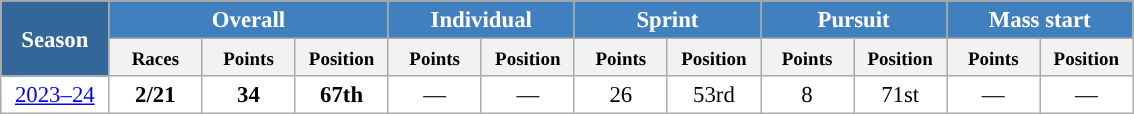<table class="wikitable" style="font-size:95%; text-align:center; border:grey solid 1px; border-collapse:collapse; background:#ffffff;">
<tr class="hintergrundfarbe5">
</tr>
<tr style="background:#efefef;">
<th rowspan="2" style="background-color:#369; color:white; width:65px">Season</th>
<th colspan="3" style="background-color:#4180be; color:white; width:115px;">Overall</th>
<th colspan="2" style="background-color:#4180be; color:white; width:115px;">Individual</th>
<th colspan="2" style="background-color:#4180be; color:white; width:115px;">Sprint</th>
<th colspan="2" style="background-color:#4180be; color:white; width:115px;">Pursuit</th>
<th colspan="2" style="background-color:#4180be; color:white; width:115px;">Mass start</th>
</tr>
<tr class="hintergrundfarbe5">
<th style="width:55px;"><small>Races</small></th>
<th style="width:55px;"><small>Points</small></th>
<th style="width:55px;"><small>Position</small></th>
<th style="width:55px;"><small>Points</small></th>
<th style="width:55px;"><small>Position</small></th>
<th style="width:55px;"><small>Points</small></th>
<th style="width:55px;"><small>Position</small></th>
<th style="width:55px;"><small>Points</small></th>
<th style="width:55px;"><small>Position</small></th>
<th style="width:55px;"><small>Points</small></th>
<th style="width:55px;"><small>Position</small></th>
</tr>
<tr>
<td><a href='#'>2023–24</a></td>
<td><strong>2/21</strong></td>
<td><strong>34</strong></td>
<td><strong>67th</strong></td>
<td>—</td>
<td>—</td>
<td>26</td>
<td>53rd</td>
<td>8</td>
<td>71st</td>
<td>—</td>
<td>—</td>
</tr>
</table>
